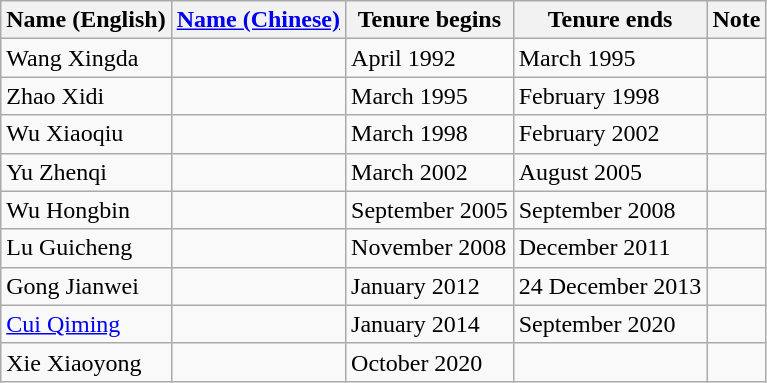<table class="wikitable">
<tr>
<th>Name (English)</th>
<th><a href='#'>Name (Chinese)</a></th>
<th>Tenure begins</th>
<th>Tenure ends</th>
<th>Note</th>
</tr>
<tr>
<td>Wang Xingda</td>
<td></td>
<td>April 1992</td>
<td>March 1995</td>
<td></td>
</tr>
<tr>
<td>Zhao Xidi</td>
<td></td>
<td>March 1995</td>
<td>February 1998</td>
<td></td>
</tr>
<tr>
<td>Wu Xiaoqiu</td>
<td></td>
<td>March 1998</td>
<td>February 2002</td>
<td></td>
</tr>
<tr>
<td>Yu Zhenqi</td>
<td></td>
<td>March 2002</td>
<td>August 2005</td>
<td></td>
</tr>
<tr>
<td>Wu Hongbin</td>
<td></td>
<td>September 2005</td>
<td>September 2008</td>
<td></td>
</tr>
<tr>
<td>Lu Guicheng</td>
<td></td>
<td>November 2008</td>
<td>December 2011</td>
<td></td>
</tr>
<tr>
<td>Gong Jianwei</td>
<td></td>
<td>January 2012</td>
<td>24 December 2013</td>
<td></td>
</tr>
<tr>
<td><a href='#'>Cui Qiming</a></td>
<td></td>
<td>January 2014</td>
<td>September 2020</td>
<td></td>
</tr>
<tr>
<td>Xie Xiaoyong</td>
<td></td>
<td>October 2020</td>
<td></td>
<td></td>
</tr>
</table>
